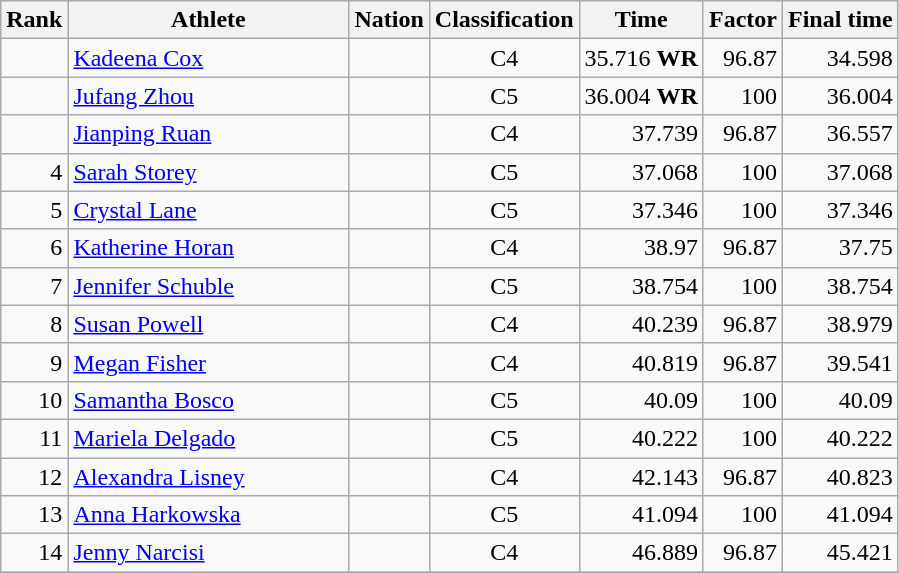<table class="wikitable sortable">
<tr>
<th width=20>Rank</th>
<th width=180>Athlete</th>
<th>Nation</th>
<th>Classification</th>
<th>Time</th>
<th>Factor</th>
<th>Final time</th>
</tr>
<tr>
<td align=right></td>
<td><a href='#'>Kadeena Cox</a></td>
<td></td>
<td align=center>C4</td>
<td align=right>35.716 <strong>WR</strong></td>
<td align=right>96.87</td>
<td align=right>34.598</td>
</tr>
<tr>
<td align=right></td>
<td><a href='#'>Jufang Zhou</a></td>
<td></td>
<td align=center>C5</td>
<td align=right>36.004 <strong>WR</strong></td>
<td align=right>100</td>
<td align=right>36.004</td>
</tr>
<tr>
<td align=right></td>
<td><a href='#'>Jianping Ruan</a></td>
<td></td>
<td align=center>C4</td>
<td align=right>37.739</td>
<td align=right>96.87</td>
<td align=right>36.557</td>
</tr>
<tr>
<td align=right>4</td>
<td><a href='#'>Sarah Storey</a></td>
<td></td>
<td align=center>C5</td>
<td align=right>37.068</td>
<td align=right>100</td>
<td align=right>37.068</td>
</tr>
<tr>
<td align=right>5</td>
<td><a href='#'>Crystal Lane</a></td>
<td></td>
<td align=center>C5</td>
<td align=right>37.346</td>
<td align=right>100</td>
<td align=right>37.346</td>
</tr>
<tr>
<td align=right>6</td>
<td><a href='#'>Katherine Horan</a></td>
<td></td>
<td align=center>C4</td>
<td align=right>38.97</td>
<td align=right>96.87</td>
<td align=right>37.75</td>
</tr>
<tr>
<td align=right>7</td>
<td><a href='#'>Jennifer Schuble</a></td>
<td></td>
<td align=center>C5</td>
<td align=right>38.754</td>
<td align=right>100</td>
<td align=right>38.754</td>
</tr>
<tr>
<td align=right>8</td>
<td><a href='#'>Susan Powell</a></td>
<td></td>
<td align=center>C4</td>
<td align=right>40.239</td>
<td align=right>96.87</td>
<td align=right>38.979</td>
</tr>
<tr>
<td align=right>9</td>
<td><a href='#'>Megan Fisher</a></td>
<td></td>
<td align=center>C4</td>
<td align=right>40.819</td>
<td align=right>96.87</td>
<td align=right>39.541</td>
</tr>
<tr>
<td align=right>10</td>
<td><a href='#'>Samantha Bosco</a></td>
<td></td>
<td align=center>C5</td>
<td align=right>40.09</td>
<td align=right>100</td>
<td align=right>40.09</td>
</tr>
<tr>
<td align=right>11</td>
<td><a href='#'>Mariela Delgado</a></td>
<td></td>
<td align=center>C5</td>
<td align=right>40.222</td>
<td align=right>100</td>
<td align=right>40.222</td>
</tr>
<tr>
<td align=right>12</td>
<td><a href='#'>Alexandra Lisney</a></td>
<td></td>
<td align=center>C4</td>
<td align=right>42.143</td>
<td align=right>96.87</td>
<td align=right>40.823</td>
</tr>
<tr>
<td align=right>13</td>
<td><a href='#'>Anna Harkowska</a></td>
<td></td>
<td align=center>C5</td>
<td align=right>41.094</td>
<td align=right>100</td>
<td align=right>41.094</td>
</tr>
<tr>
<td align=right>14</td>
<td><a href='#'>Jenny Narcisi</a></td>
<td></td>
<td align=center>C4</td>
<td align=right>46.889</td>
<td align=right>96.87</td>
<td align=right>45.421</td>
</tr>
<tr>
</tr>
</table>
